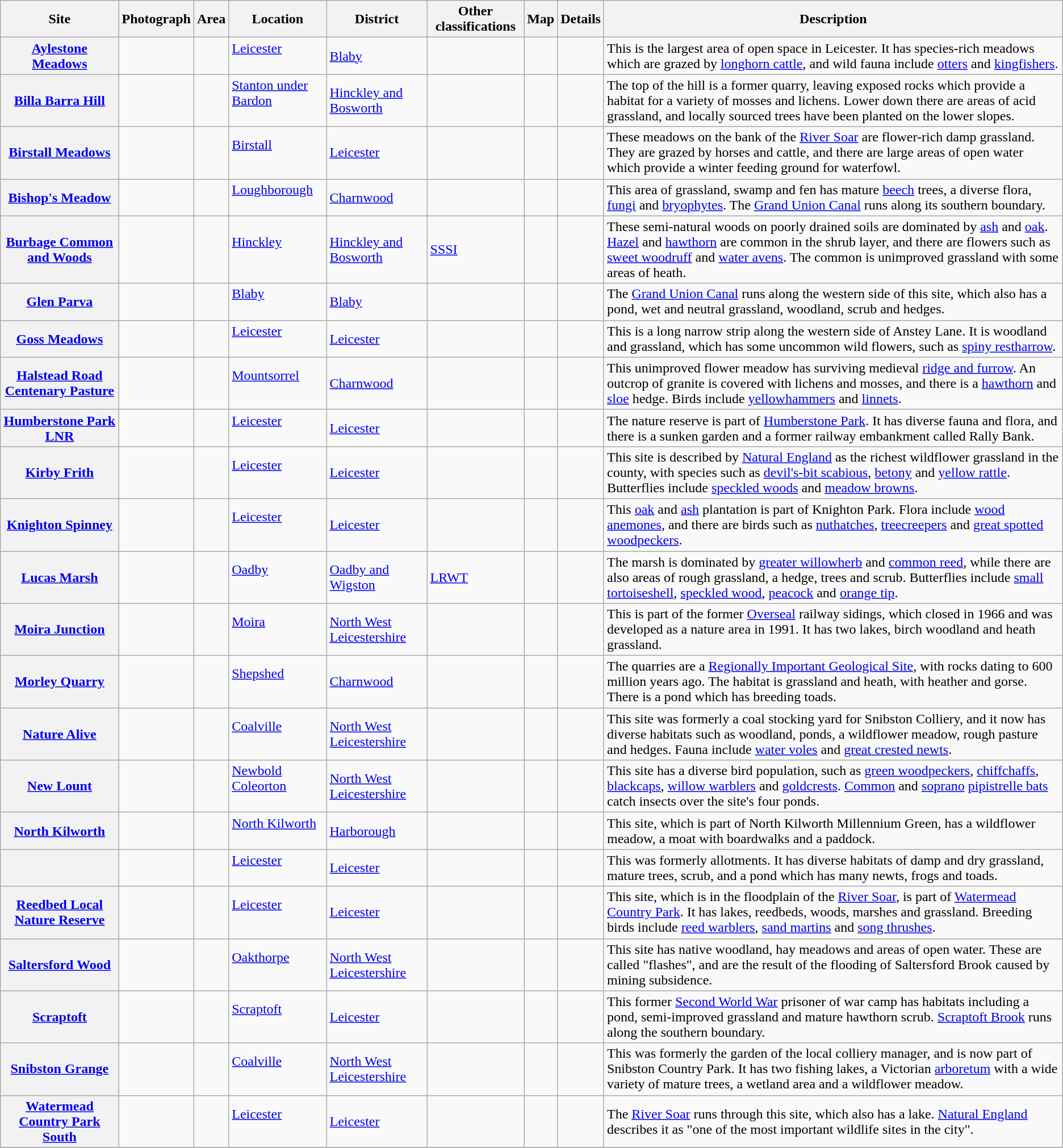<table class="wikitable sortable plainrowheaders">
<tr>
<th scope="col">Site</th>
<th scope="col" class="unsortable">Photograph</th>
<th scope="col" data-sort-type="number">Area</th>
<th scope="col">Location</th>
<th scope="col">District</th>
<th scope="col">Other classifications</th>
<th scope="col" class="unsortable">Map</th>
<th scope="col" class="unsortable">Details</th>
<th scope="col" class="unsortable">Description</th>
</tr>
<tr>
<th scope="row"><a href='#'>Aylestone Meadows</a></th>
<td></td>
<td><small> </small></td>
<td><a href='#'>Leicester</a><br> <br> </td>
<td><a href='#'>Blaby</a></td>
<td></td>
<td></td>
<td></td>
<td>This is the largest area of open space in Leicester. It has species-rich meadows which are grazed by <a href='#'>longhorn cattle</a>, and wild fauna include <a href='#'>otters</a> and <a href='#'>kingfishers</a>.</td>
</tr>
<tr>
<th scope="row"><a href='#'>Billa Barra Hill</a></th>
<td></td>
<td><small> </small></td>
<td><a href='#'>Stanton under Bardon</a><br> <br> </td>
<td><a href='#'>Hinckley and Bosworth</a></td>
<td></td>
<td></td>
<td></td>
<td>The top of the hill is a former quarry, leaving exposed rocks which provide a habitat for a variety of mosses and lichens. Lower down there are areas of acid grassland, and locally sourced trees have been planted on the lower slopes.</td>
</tr>
<tr>
<th scope="row"><a href='#'>Birstall Meadows</a></th>
<td></td>
<td><small> </small></td>
<td><a href='#'>Birstall</a><br> <br> </td>
<td><a href='#'>Leicester</a></td>
<td></td>
<td></td>
<td></td>
<td>These meadows on the bank of the <a href='#'>River Soar</a> are flower-rich damp grassland. They are grazed by horses and cattle, and there are large areas of open water which provide a winter feeding ground for waterfowl.</td>
</tr>
<tr>
<th scope="row"><a href='#'>Bishop's Meadow</a></th>
<td></td>
<td><small> </small></td>
<td><a href='#'>Loughborough</a><br> <br> </td>
<td><a href='#'>Charnwood</a></td>
<td></td>
<td></td>
<td></td>
<td>This area of grassland, swamp and fen has mature <a href='#'>beech</a> trees, a diverse flora, <a href='#'>fungi</a> and <a href='#'>bryophytes</a>. The <a href='#'>Grand Union Canal</a> runs along its southern boundary.</td>
</tr>
<tr>
<th scope="row"><a href='#'>Burbage Common and Woods</a></th>
<td></td>
<td><small> </small></td>
<td><a href='#'>Hinckley</a><br> <br> </td>
<td><a href='#'>Hinckley and Bosworth</a></td>
<td><a href='#'>SSSI</a></td>
<td></td>
<td></td>
<td>These semi-natural woods on poorly drained soils are dominated by <a href='#'>ash</a> and <a href='#'>oak</a>. <a href='#'>Hazel</a> and <a href='#'>hawthorn</a> are common in the shrub layer, and there are flowers such as <a href='#'>sweet woodruff</a> and <a href='#'>water avens</a>. The common is unimproved grassland with some areas of heath.</td>
</tr>
<tr>
<th scope="row"><a href='#'>Glen Parva</a></th>
<td></td>
<td><small> </small></td>
<td><a href='#'>Blaby</a><br> <br> </td>
<td><a href='#'>Blaby</a></td>
<td></td>
<td></td>
<td></td>
<td>The <a href='#'>Grand Union Canal</a> runs along the western side of this site, which also has a pond, wet and neutral grassland, woodland, scrub and hedges.</td>
</tr>
<tr>
<th scope="row"><a href='#'>Goss Meadows</a></th>
<td></td>
<td><small> </small></td>
<td><a href='#'>Leicester</a><br> <br> </td>
<td><a href='#'>Leicester</a></td>
<td></td>
<td></td>
<td></td>
<td>This is a long narrow strip along the western side of Anstey Lane. It is woodland and grassland, which has some uncommon wild flowers, such as <a href='#'>spiny restharrow</a>.</td>
</tr>
<tr>
<th scope="row"><a href='#'>Halstead Road Centenary Pasture</a></th>
<td></td>
<td><small> </small></td>
<td><a href='#'>Mountsorrel</a><br> <br> </td>
<td><a href='#'>Charnwood</a></td>
<td></td>
<td></td>
<td></td>
<td>This unimproved flower meadow has surviving medieval <a href='#'>ridge and furrow</a>. An outcrop of granite is covered with lichens and mosses, and there is a <a href='#'>hawthorn</a> and <a href='#'>sloe</a> hedge. Birds include <a href='#'>yellowhammers</a> and <a href='#'>linnets</a>.</td>
</tr>
<tr>
<th scope="row"><a href='#'>Humberstone Park LNR</a></th>
<td></td>
<td><small> </small></td>
<td><a href='#'>Leicester</a><br> <br> </td>
<td><a href='#'>Leicester</a></td>
<td></td>
<td></td>
<td></td>
<td>The nature reserve is part of <a href='#'>Humberstone Park</a>. It has diverse fauna and flora, and there is a sunken garden and a former railway embankment called Rally Bank.</td>
</tr>
<tr>
<th scope="row"><a href='#'>Kirby Frith</a></th>
<td></td>
<td><small> </small></td>
<td><a href='#'>Leicester</a><br> <br> </td>
<td><a href='#'>Leicester</a></td>
<td></td>
<td></td>
<td></td>
<td>This site is described by <a href='#'>Natural England</a> as the richest wildflower grassland in the county, with species such as <a href='#'>devil's-bit scabious</a>, <a href='#'>betony</a> and <a href='#'>yellow rattle</a>. Butterflies include <a href='#'>speckled woods</a> and <a href='#'>meadow browns</a>.</td>
</tr>
<tr>
<th scope="row"><a href='#'>Knighton Spinney</a></th>
<td></td>
<td><small> </small></td>
<td><a href='#'>Leicester</a><br> <br> </td>
<td><a href='#'>Leicester</a></td>
<td></td>
<td></td>
<td></td>
<td>This <a href='#'>oak</a> and <a href='#'>ash</a> plantation is part of Knighton Park. Flora include <a href='#'>wood anemones</a>, and there are birds such as <a href='#'>nuthatches</a>, <a href='#'>treecreepers</a> and <a href='#'>great spotted woodpeckers</a>.</td>
</tr>
<tr>
<th scope="row"><a href='#'>Lucas Marsh</a></th>
<td></td>
<td><small> </small></td>
<td><a href='#'>Oadby</a><br> <br> </td>
<td><a href='#'>Oadby and Wigston</a></td>
<td><a href='#'>LRWT</a></td>
<td></td>
<td></td>
<td>The marsh is dominated by <a href='#'>greater willowherb</a> and <a href='#'>common reed</a>, while there are also areas of rough grassland, a hedge, trees and scrub. Butterflies include <a href='#'>small tortoiseshell</a>, <a href='#'>speckled wood</a>, <a href='#'>peacock</a> and <a href='#'>orange tip</a>.</td>
</tr>
<tr>
<th scope="row"><a href='#'>Moira Junction</a></th>
<td></td>
<td><small> </small></td>
<td><a href='#'>Moira</a><br> <br> </td>
<td><a href='#'>North West Leicestershire</a></td>
<td></td>
<td></td>
<td></td>
<td>This is part of the former <a href='#'>Overseal</a> railway sidings, which closed in 1966 and was developed as a nature area in 1991. It has two lakes, birch woodland and heath grassland.</td>
</tr>
<tr>
<th scope="row"><a href='#'>Morley Quarry</a></th>
<td></td>
<td><small> </small></td>
<td><a href='#'>Shepshed</a><br> <br> </td>
<td><a href='#'>Charnwood</a></td>
<td></td>
<td></td>
<td></td>
<td>The quarries are a <a href='#'>Regionally Important Geological Site</a>, with rocks dating to 600 million years ago. The habitat is grassland and heath, with heather and gorse. There is a pond which has breeding toads.</td>
</tr>
<tr>
<th scope="row"><a href='#'>Nature Alive</a></th>
<td></td>
<td><small> </small></td>
<td><a href='#'>Coalville</a><br> <br> </td>
<td><a href='#'>North West Leicestershire</a></td>
<td></td>
<td></td>
<td></td>
<td>This site was formerly a coal stocking yard for Snibston Colliery, and it now has diverse habitats such as woodland, ponds, a wildflower meadow, rough pasture and hedges. Fauna include <a href='#'>water voles</a> and <a href='#'>great crested newts</a>.</td>
</tr>
<tr>
<th scope="row"><a href='#'>New Lount</a></th>
<td></td>
<td><small> </small></td>
<td><a href='#'>Newbold Coleorton</a><br> <br> </td>
<td><a href='#'>North West Leicestershire</a></td>
<td></td>
<td></td>
<td></td>
<td>This site has a diverse bird population, such as <a href='#'>green woodpeckers</a>, <a href='#'>chiffchaffs</a>, <a href='#'>blackcaps</a>, <a href='#'>willow warblers</a> and <a href='#'>goldcrests</a>. <a href='#'>Common</a> and <a href='#'>soprano</a> <a href='#'>pipistrelle bats</a> catch insects over the site's four ponds.</td>
</tr>
<tr>
<th scope="row"><a href='#'>North Kilworth</a></th>
<td></td>
<td><small> </small></td>
<td><a href='#'>North Kilworth</a><br> <br> </td>
<td><a href='#'>Harborough</a></td>
<td></td>
<td></td>
<td></td>
<td>This site, which is part of North Kilworth Millennium Green, has a wildflower meadow, a moat with boardwalks and a paddock.</td>
</tr>
<tr>
<th scope="row"></th>
<td></td>
<td><small> </small></td>
<td><a href='#'>Leicester</a><br> <br> </td>
<td><a href='#'>Leicester</a></td>
<td></td>
<td></td>
<td></td>
<td>This was formerly allotments. It has diverse habitats of damp and dry grassland, mature trees, scrub, and a pond which has many newts, frogs and toads.</td>
</tr>
<tr>
<th scope="row"><a href='#'>Reedbed Local Nature Reserve</a></th>
<td></td>
<td><small> </small></td>
<td><a href='#'>Leicester</a><br> <br> </td>
<td><a href='#'>Leicester</a></td>
<td></td>
<td></td>
<td></td>
<td>This site, which is in the floodplain of the <a href='#'>River Soar</a>, is part of <a href='#'>Watermead Country Park</a>. It has lakes, reedbeds, woods, marshes and grassland. Breeding birds include <a href='#'>reed warblers</a>, <a href='#'>sand martins</a> and <a href='#'>song thrushes</a>.</td>
</tr>
<tr>
<th scope="row"><a href='#'>Saltersford Wood</a></th>
<td></td>
<td><small> </small></td>
<td><a href='#'>Oakthorpe</a><br> <br> </td>
<td><a href='#'>North West Leicestershire</a></td>
<td></td>
<td></td>
<td></td>
<td>This site has native woodland, hay meadows and areas of open water. These are called "flashes", and are the result of the flooding of Saltersford Brook caused by mining subsidence.</td>
</tr>
<tr>
<th scope="row"><a href='#'>Scraptoft</a></th>
<td></td>
<td><small> </small></td>
<td><a href='#'>Scraptoft</a><br> <br> </td>
<td><a href='#'>Leicester</a></td>
<td></td>
<td></td>
<td></td>
<td>This former <a href='#'>Second World War</a> prisoner of war camp has habitats including a pond, semi-improved grassland and mature hawthorn scrub. <a href='#'>Scraptoft Brook</a> runs along the southern boundary.</td>
</tr>
<tr>
<th scope="row"><a href='#'>Snibston Grange</a></th>
<td></td>
<td><small> </small></td>
<td><a href='#'>Coalville</a><br> <br> </td>
<td><a href='#'>North West Leicestershire</a></td>
<td></td>
<td></td>
<td></td>
<td>This was formerly the garden of the local colliery manager, and is now part of Snibston Country Park. It has two fishing lakes, a Victorian <a href='#'>arboretum</a> with a wide variety of mature trees, a wetland area and a wildflower meadow.</td>
</tr>
<tr>
<th scope="row"><a href='#'>Watermead Country Park South</a></th>
<td></td>
<td><small> </small></td>
<td><a href='#'>Leicester</a><br> <br> </td>
<td><a href='#'>Leicester</a></td>
<td></td>
<td></td>
<td></td>
<td>The <a href='#'>River Soar</a> runs through this site, which also has a lake. <a href='#'>Natural England</a> describes it as "one of the most important wildlife sites in the city".</td>
</tr>
<tr>
</tr>
</table>
